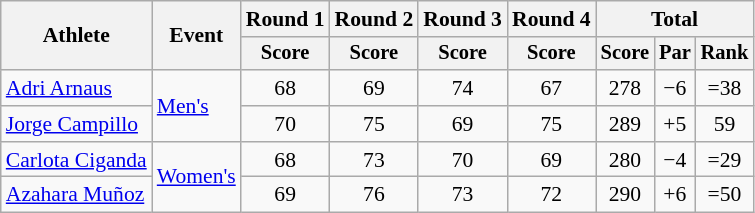<table class=wikitable style=font-size:90%;text-align:center>
<tr>
<th rowspan=2>Athlete</th>
<th rowspan=2>Event</th>
<th>Round 1</th>
<th>Round 2</th>
<th>Round 3</th>
<th>Round 4</th>
<th colspan=3>Total</th>
</tr>
<tr style=font-size:95%>
<th>Score</th>
<th>Score</th>
<th>Score</th>
<th>Score</th>
<th>Score</th>
<th>Par</th>
<th>Rank</th>
</tr>
<tr>
<td align=left><a href='#'>Adri Arnaus</a></td>
<td align=left rowspan=2><a href='#'>Men's</a></td>
<td>68</td>
<td>69</td>
<td>74</td>
<td>67</td>
<td>278</td>
<td>−6</td>
<td>=38</td>
</tr>
<tr>
<td align=left><a href='#'>Jorge Campillo</a></td>
<td>70</td>
<td>75</td>
<td>69</td>
<td>75</td>
<td>289</td>
<td>+5</td>
<td>59</td>
</tr>
<tr>
<td align=left><a href='#'>Carlota Ciganda</a></td>
<td align=left rowspan=2><a href='#'>Women's</a></td>
<td>68</td>
<td>73</td>
<td>70</td>
<td>69</td>
<td>280</td>
<td>−4</td>
<td>=29</td>
</tr>
<tr>
<td align=left><a href='#'>Azahara Muñoz</a></td>
<td>69</td>
<td>76</td>
<td>73</td>
<td>72</td>
<td>290</td>
<td>+6</td>
<td>=50</td>
</tr>
</table>
